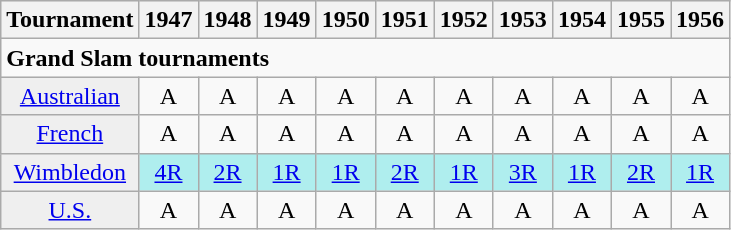<table class="wikitable" style=text-align:center;font-size:100%>
<tr bgcolor="#efefef">
<th>Tournament</th>
<th>1947</th>
<th>1948</th>
<th>1949</th>
<th>1950</th>
<th>1951</th>
<th>1952</th>
<th>1953</th>
<th>1954</th>
<th>1955</th>
<th>1956</th>
</tr>
<tr>
<td colspan="31" align=left><strong>Grand Slam tournaments</strong></td>
</tr>
<tr>
<td style="background:#EFEFEF;"><a href='#'>Australian</a></td>
<td align="center">A</td>
<td align="center">A</td>
<td align="center">A</td>
<td align="center">A</td>
<td align="center">A</td>
<td align="center">A</td>
<td align="center">A</td>
<td align="center">A</td>
<td align="center">A</td>
<td align="center">A</td>
</tr>
<tr>
<td style="background:#EFEFEF;"><a href='#'>French</a></td>
<td align="center">A</td>
<td align="center">A</td>
<td align="center">A</td>
<td align="center">A</td>
<td align="center">A</td>
<td align="center">A</td>
<td align="center">A</td>
<td align="center">A</td>
<td align="center">A</td>
<td align="center">A</td>
</tr>
<tr>
<td style="background:#EFEFEF;"><a href='#'>Wimbledon</a></td>
<td align="center" style="background:#afeeee;"><a href='#'>4R</a></td>
<td align="center" style="background:#afeeee;"><a href='#'>2R</a></td>
<td align="center" style="background:#afeeee;"><a href='#'>1R</a></td>
<td align="center" style="background:#afeeee;"><a href='#'>1R</a></td>
<td align="center" style="background:#afeeee;"><a href='#'>2R</a></td>
<td align="center" style="background:#afeeee;"><a href='#'>1R</a></td>
<td align="center" style="background:#afeeee;"><a href='#'>3R</a></td>
<td align="center" style="background:#afeeee;"><a href='#'>1R</a></td>
<td align="center" style="background:#afeeee;"><a href='#'>2R</a></td>
<td align="center" style="background:#afeeee;"><a href='#'>1R</a></td>
</tr>
<tr>
<td style="background:#EFEFEF;"><a href='#'>U.S.</a></td>
<td align="center">A</td>
<td align="center">A</td>
<td align="center">A</td>
<td align="center">A</td>
<td align="center">A</td>
<td align="center">A</td>
<td align="center">A</td>
<td align="center">A</td>
<td align="center">A</td>
<td align="center">A</td>
</tr>
</table>
